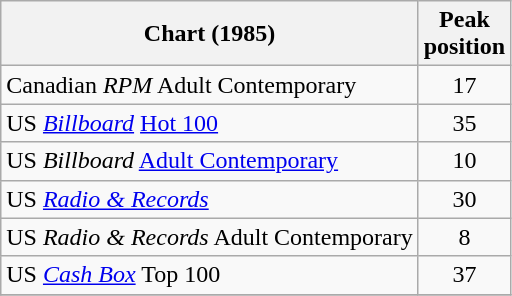<table class="wikitable sortable">
<tr>
<th align="left">Chart (1985)</th>
<th align="left">Peak<br>position</th>
</tr>
<tr>
<td>Canadian <em>RPM</em> Adult Contemporary</td>
<td style="text-align:center;">17</td>
</tr>
<tr>
<td>US <em><a href='#'>Billboard</a></em> <a href='#'>Hot 100</a></td>
<td style="text-align:center;">35</td>
</tr>
<tr>
<td>US <em>Billboard</em> <a href='#'>Adult Contemporary</a></td>
<td style="text-align:center;">10</td>
</tr>
<tr>
<td>US <em><a href='#'>Radio & Records</a></em></td>
<td style="text-align:center;">30</td>
</tr>
<tr>
<td>US <em>Radio & Records</em> Adult Contemporary</td>
<td style="text-align:center;">8</td>
</tr>
<tr>
<td>US <em><a href='#'>Cash Box</a></em> Top 100</td>
<td style="text-align:center;">37</td>
</tr>
<tr>
</tr>
</table>
